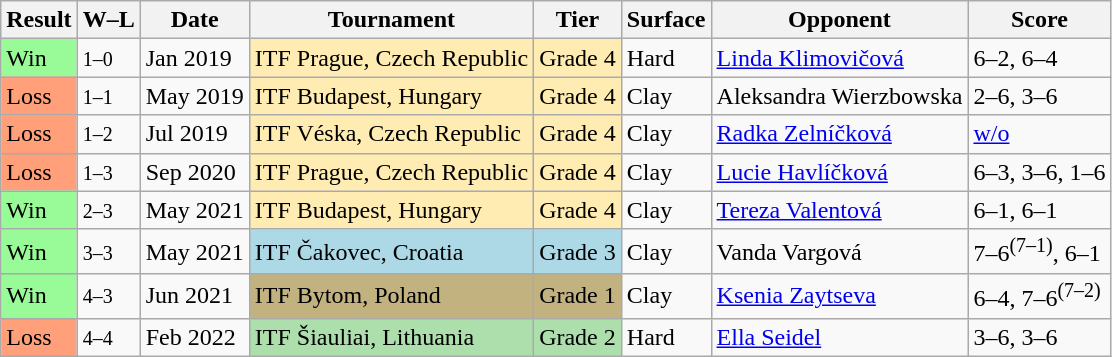<table class="sortable wikitable">
<tr>
<th>Result</th>
<th class="unsortable">W–L</th>
<th>Date</th>
<th>Tournament</th>
<th>Tier</th>
<th>Surface</th>
<th>Opponent</th>
<th class="unsortable">Score</th>
</tr>
<tr>
<td style="background:#98fb98;">Win</td>
<td><small>1–0</small></td>
<td>Jan 2019</td>
<td bgcolor="ffecb2">ITF Prague, Czech Republic</td>
<td bgcolor="ffecb2">Grade 4</td>
<td>Hard</td>
<td> <a href='#'>Linda Klimovičová</a></td>
<td>6–2, 6–4</td>
</tr>
<tr>
<td style="background:#ffa07a;">Loss</td>
<td><small>1–1</small></td>
<td>May 2019</td>
<td bgcolor="ffecb2">ITF Budapest, Hungary</td>
<td bgcolor="ffecb2">Grade 4</td>
<td>Clay</td>
<td> Aleksandra Wierzbowska</td>
<td>2–6, 3–6</td>
</tr>
<tr>
<td style="background:#ffa07a;">Loss</td>
<td><small>1–2</small></td>
<td>Jul 2019</td>
<td bgcolor="ffecb2">ITF Véska, Czech Republic</td>
<td bgcolor="ffecb2">Grade 4</td>
<td>Clay</td>
<td> <a href='#'>Radka Zelníčková</a></td>
<td><a href='#'>w/o</a></td>
</tr>
<tr>
<td style="background:#ffa07a;">Loss</td>
<td><small>1–3</small></td>
<td>Sep 2020</td>
<td bgcolor="ffecb2">ITF Prague, Czech Republic</td>
<td bgcolor="ffecb2">Grade 4</td>
<td>Clay</td>
<td> <a href='#'>Lucie Havlíčková</a></td>
<td>6–3, 3–6, 1–6</td>
</tr>
<tr>
<td style="background:#98fb98;">Win</td>
<td><small>2–3</small></td>
<td>May 2021</td>
<td bgcolor="ffecb2">ITF Budapest, Hungary</td>
<td bgcolor="ffecb2">Grade 4</td>
<td>Clay</td>
<td> <a href='#'>Tereza Valentová</a></td>
<td>6–1, 6–1</td>
</tr>
<tr>
<td style="background:#98fb98;">Win</td>
<td><small>3–3</small></td>
<td>May 2021</td>
<td bgcolor="lightblue">ITF Čakovec, Croatia</td>
<td bgcolor="lightblue">Grade 3</td>
<td>Clay</td>
<td> Vanda Vargová</td>
<td>7–6<sup>(7–1)</sup>, 6–1</td>
</tr>
<tr>
<td style="background:#98fb98;">Win</td>
<td><small>4–3</small></td>
<td>Jun 2021</td>
<td bgcolor="C2B280">ITF Bytom, Poland</td>
<td bgcolor="C2B280">Grade 1</td>
<td>Clay</td>
<td> <a href='#'>Ksenia Zaytseva</a></td>
<td>6–4, 7–6<sup>(7–2)</sup></td>
</tr>
<tr>
<td style="background:#ffa07a;">Loss</td>
<td><small>4–4</small></td>
<td>Feb 2022</td>
<td bgcolor="ADDFAD">ITF Šiauliai, Lithuania</td>
<td bgcolor="ADDFAD">Grade 2</td>
<td>Hard</td>
<td> <a href='#'>Ella Seidel</a></td>
<td>3–6, 3–6</td>
</tr>
</table>
